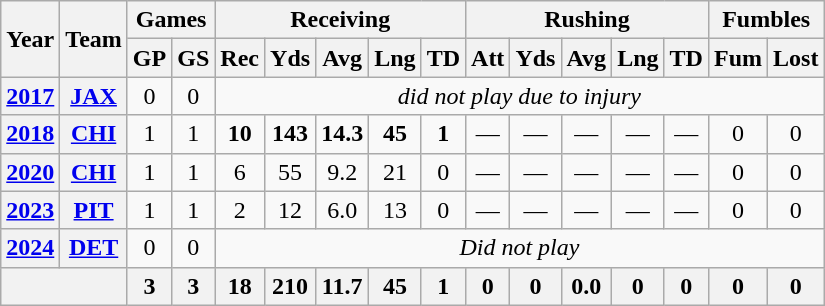<table class=wikitable style="text-align:center;">
<tr>
<th rowspan="2">Year</th>
<th rowspan="2">Team</th>
<th colspan="2">Games</th>
<th colspan="5">Receiving</th>
<th colspan="5">Rushing</th>
<th colspan="2">Fumbles</th>
</tr>
<tr>
<th>GP</th>
<th>GS</th>
<th>Rec</th>
<th>Yds</th>
<th>Avg</th>
<th>Lng</th>
<th>TD</th>
<th>Att</th>
<th>Yds</th>
<th>Avg</th>
<th>Lng</th>
<th>TD</th>
<th>Fum</th>
<th>Lost</th>
</tr>
<tr>
<th><a href='#'>2017</a></th>
<th><a href='#'>JAX</a></th>
<td>0</td>
<td>0</td>
<td colspan="12"><em>did not play due to injury</em></td>
</tr>
<tr>
<th><a href='#'>2018</a></th>
<th><a href='#'>CHI</a></th>
<td>1</td>
<td>1</td>
<td><strong>10</strong></td>
<td><strong>143</strong></td>
<td><strong>14.3</strong></td>
<td><strong>45</strong></td>
<td><strong>1</strong></td>
<td>—</td>
<td>—</td>
<td>—</td>
<td>—</td>
<td>—</td>
<td>0</td>
<td>0</td>
</tr>
<tr>
<th><a href='#'>2020</a></th>
<th><a href='#'>CHI</a></th>
<td>1</td>
<td>1</td>
<td>6</td>
<td>55</td>
<td>9.2</td>
<td>21</td>
<td>0</td>
<td>—</td>
<td>—</td>
<td>—</td>
<td>—</td>
<td>—</td>
<td>0</td>
<td>0</td>
</tr>
<tr>
<th><a href='#'>2023</a></th>
<th><a href='#'>PIT</a></th>
<td>1</td>
<td>1</td>
<td>2</td>
<td>12</td>
<td>6.0</td>
<td>13</td>
<td>0</td>
<td>—</td>
<td>—</td>
<td>—</td>
<td>—</td>
<td>—</td>
<td>0</td>
<td>0</td>
</tr>
<tr>
<th><a href='#'>2024</a></th>
<th><a href='#'>DET</a></th>
<td>0</td>
<td>0</td>
<td colspan="12"><em>Did not play</em></td>
</tr>
<tr>
<th colspan="2"></th>
<th>3</th>
<th>3</th>
<th>18</th>
<th>210</th>
<th>11.7</th>
<th>45</th>
<th>1</th>
<th>0</th>
<th>0</th>
<th>0.0</th>
<th>0</th>
<th>0</th>
<th>0</th>
<th>0</th>
</tr>
</table>
